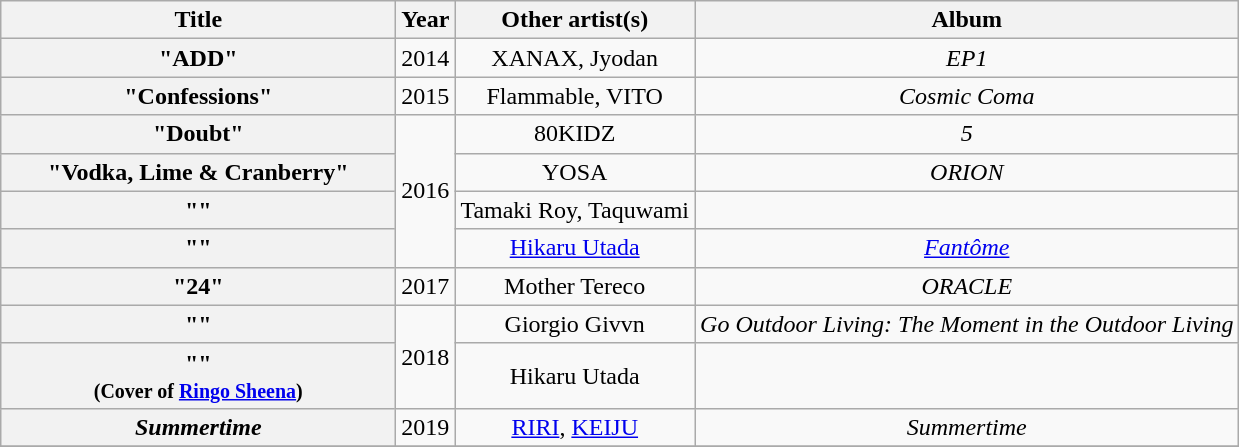<table class="wikitable plainrowheaders" style="text-align:center;" border="1">
<tr>
<th scope="col" style="width:16em;">Title</th>
<th scope="col">Year</th>
<th scope="col">Other artist(s)</th>
<th scope="col">Album</th>
</tr>
<tr>
<th scope="row">"ADD"</th>
<td rowspan=1>2014</td>
<td>XANAX, Jyodan</td>
<td><em>EP1</em></td>
</tr>
<tr>
<th scope="row">"Confessions"</th>
<td rowspan=1>2015</td>
<td>Flammable, VITO</td>
<td><em>Cosmic Coma</em></td>
</tr>
<tr>
<th scope="row">"Doubt"</th>
<td rowspan=4>2016</td>
<td>80KIDZ</td>
<td><em>5</em></td>
</tr>
<tr>
<th scope="row">"Vodka, Lime & Cranberry"</th>
<td>YOSA</td>
<td><em>ORION</em></td>
</tr>
<tr>
<th scope="row">""</th>
<td>Tamaki Roy, Taquwami</td>
<td><em></em></td>
</tr>
<tr>
<th scope="row">""</th>
<td><a href='#'>Hikaru Utada</a></td>
<td><em><a href='#'>Fantôme</a></em></td>
</tr>
<tr>
<th scope="row">"24"</th>
<td>2017</td>
<td>Mother Tereco</td>
<td><em>ORACLE</em></td>
</tr>
<tr>
<th scope="row">""</th>
<td rowspan="2">2018</td>
<td>Giorgio Givvn</td>
<td><em>Go Outdoor Living: The Moment in the Outdoor Living</em></td>
</tr>
<tr>
<th scope="row">""<br><small>(Cover of <a href='#'>Ringo Sheena</a>)</small></th>
<td>Hikaru Utada</td>
<td><em></em></td>
</tr>
<tr>
<th scope="row"><em>Summertime</em></th>
<td rowspan="1">2019</td>
<td><a href='#'>RIRI</a>, <a href='#'>KEIJU</a></td>
<td><em>Summertime</em></td>
</tr>
<tr>
</tr>
</table>
